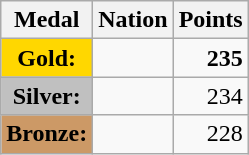<table class="wikitable">
<tr>
<th>Medal</th>
<th>Nation</th>
<th>Points</th>
</tr>
<tr>
<td style="text-align:center;background-color:gold;"><strong>Gold:</strong></td>
<td><strong></strong></td>
<td align="right"><strong>235</strong></td>
</tr>
<tr>
<td style="text-align:center;background-color:silver;"><strong>Silver:</strong></td>
<td></td>
<td align="right">234</td>
</tr>
<tr>
<td style="text-align:center;background-color:#CC9966;"><strong>Bronze:</strong></td>
<td></td>
<td align="right">228</td>
</tr>
</table>
